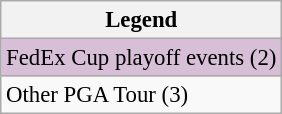<table class="wikitable" style="font-size:95%;">
<tr>
<th>Legend</th>
</tr>
<tr style="background:#D8BFD8;">
<td>FedEx Cup playoff events (2)</td>
</tr>
<tr>
<td>Other PGA Tour (3)</td>
</tr>
</table>
